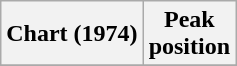<table class="wikitable sortable">
<tr>
<th align="center">Chart (1974)</th>
<th align="center">Peak<br>position</th>
</tr>
<tr>
</tr>
</table>
